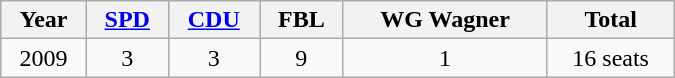<table class="wikitable" width="450">
<tr>
<th>Year</th>
<th><a href='#'>SPD</a></th>
<th><a href='#'>CDU</a></th>
<th>FBL</th>
<th>WG Wagner</th>
<th>Total</th>
</tr>
<tr align="center">
<td>2009</td>
<td>3</td>
<td>3</td>
<td>9</td>
<td>1</td>
<td>16 seats</td>
</tr>
</table>
